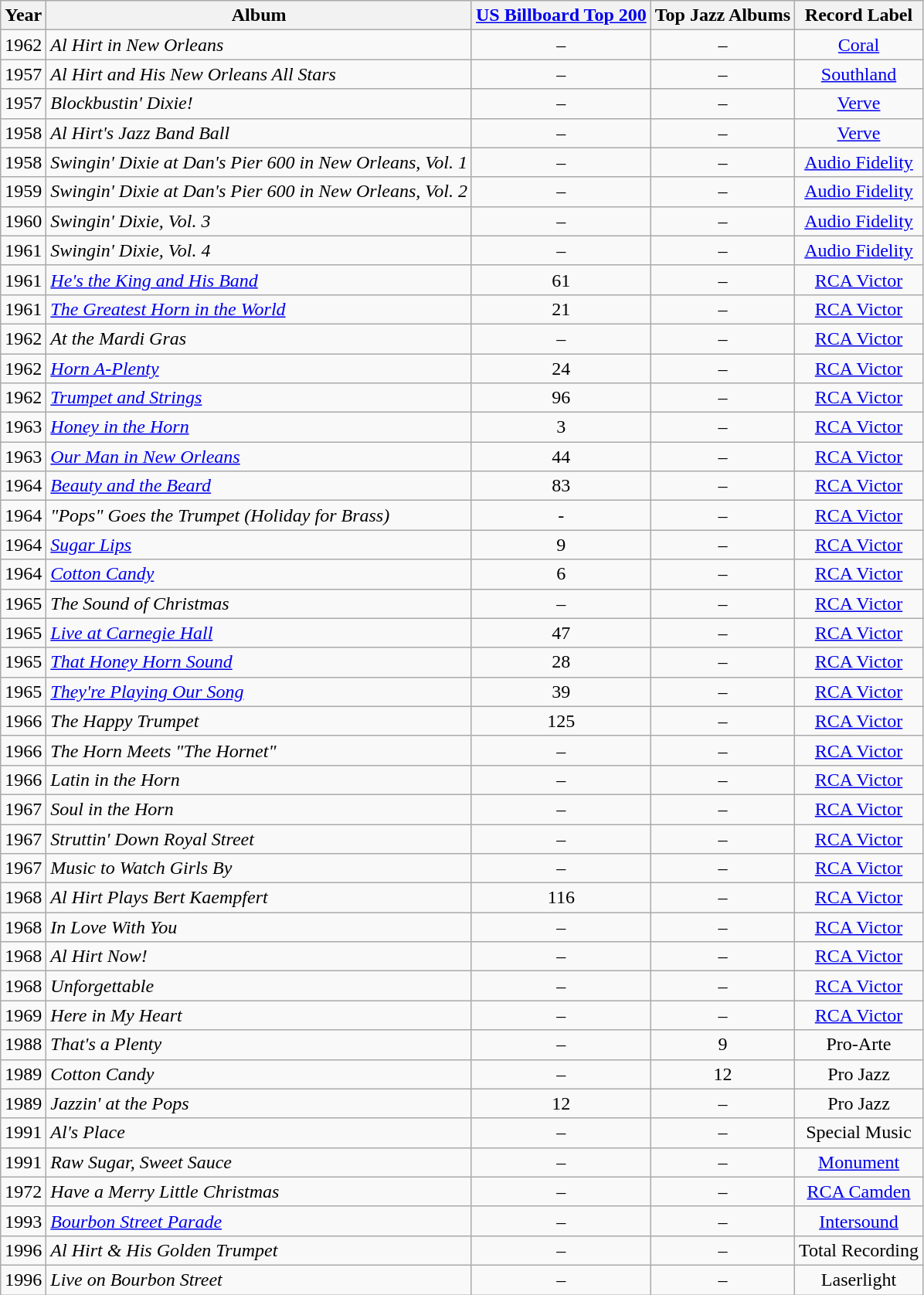<table class="wikitable">
<tr>
<th align="left">Year</th>
<th align="left">Album</th>
<th><a href='#'>US Billboard Top 200</a></th>
<th>Top Jazz Albums</th>
<th>Record Label</th>
</tr>
<tr>
<td style="text-align:left;">1962</td>
<td style="text-align:left;"><em>Al Hirt in New Orleans</em></td>
<td style="text-align:center;">–</td>
<td style="text-align:center;">–</td>
<td style="text-align:center;"><a href='#'>Coral</a></td>
</tr>
<tr>
<td style="text-align:left;">1957</td>
<td style="text-align:left;"><em>Al Hirt and His New Orleans All Stars</em></td>
<td style="text-align:center;">–</td>
<td style="text-align:center;">–</td>
<td style="text-align:center;"><a href='#'>Southland</a></td>
</tr>
<tr>
<td style="text-align:left;">1957</td>
<td style="text-align:left;"><em>Blockbustin' Dixie!</em></td>
<td style="text-align:center;">–</td>
<td style="text-align:center;">–</td>
<td style="text-align:center;"><a href='#'>Verve</a></td>
</tr>
<tr>
<td style="text-align:left;">1958</td>
<td style="text-align:left;"><em>Al Hirt's Jazz Band Ball</em></td>
<td style="text-align:center;">–</td>
<td style="text-align:center;">–</td>
<td style="text-align:center;"><a href='#'>Verve</a></td>
</tr>
<tr>
<td style="text-align:left;">1958</td>
<td style="text-align:left;"><em>Swingin' Dixie at Dan's Pier 600 in New Orleans, Vol. 1</em></td>
<td style="text-align:center;">–</td>
<td style="text-align:center;">–</td>
<td style="text-align:center;"><a href='#'>Audio Fidelity</a></td>
</tr>
<tr>
<td style="text-align:left;">1959</td>
<td style="text-align:left;"><em>Swingin' Dixie at Dan's Pier 600 in New Orleans, Vol. 2</em></td>
<td style="text-align:center;">–</td>
<td style="text-align:center;">–</td>
<td style="text-align:center;"><a href='#'>Audio Fidelity</a></td>
</tr>
<tr>
<td style="text-align:left;">1960</td>
<td style="text-align:left;"><em>Swingin' Dixie, Vol. 3</em></td>
<td style="text-align:center;">–</td>
<td style="text-align:center;">–</td>
<td style="text-align:center;"><a href='#'>Audio Fidelity</a></td>
</tr>
<tr>
<td style="text-align:left;">1961</td>
<td style="text-align:left;"><em>Swingin' Dixie, Vol. 4</em></td>
<td style="text-align:center;">–</td>
<td style="text-align:center;">–</td>
<td style="text-align:center;"><a href='#'>Audio Fidelity</a></td>
</tr>
<tr>
<td style="text-align:left;">1961</td>
<td style="text-align:left;"><em><a href='#'>He's the King and His Band</a></em></td>
<td style="text-align:center;">61</td>
<td style="text-align:center;">–</td>
<td style="text-align:center;"><a href='#'>RCA Victor</a></td>
</tr>
<tr>
<td style="text-align:left;">1961</td>
<td style="text-align:left;"><em><a href='#'>The Greatest Horn in the World</a></em></td>
<td style="text-align:center;">21</td>
<td style="text-align:center;">–</td>
<td style="text-align:center;"><a href='#'>RCA Victor</a></td>
</tr>
<tr>
<td style="text-align:left;">1962</td>
<td style="text-align:left;"><em>At the Mardi Gras</em></td>
<td style="text-align:center;">–</td>
<td style="text-align:center;">–</td>
<td style="text-align:center;"><a href='#'>RCA Victor</a></td>
</tr>
<tr>
<td style="text-align:left;">1962</td>
<td style="text-align:left;"><em><a href='#'>Horn A-Plenty</a></em></td>
<td style="text-align:center;">24</td>
<td style="text-align:center;">–</td>
<td style="text-align:center;"><a href='#'>RCA Victor</a></td>
</tr>
<tr>
<td style="text-align:left;">1962</td>
<td style="text-align:left;"><em><a href='#'>Trumpet and Strings</a></em></td>
<td style="text-align:center;">96</td>
<td style="text-align:center;">–</td>
<td style="text-align:center;"><a href='#'>RCA Victor</a></td>
</tr>
<tr>
<td style="text-align:left;">1963</td>
<td style="text-align:left;"><em><a href='#'>Honey in the Horn</a></em></td>
<td style="text-align:center;">3</td>
<td style="text-align:center;">–</td>
<td style="text-align:center;"><a href='#'>RCA Victor</a></td>
</tr>
<tr>
<td style="text-align:left;">1963</td>
<td style="text-align:left;"><em><a href='#'>Our Man in New Orleans</a></em></td>
<td style="text-align:center;">44</td>
<td style="text-align:center;">–</td>
<td style="text-align:center;"><a href='#'>RCA Victor</a></td>
</tr>
<tr>
<td style="text-align:left;">1964</td>
<td style="text-align:left;"><em><a href='#'>Beauty and the Beard</a></em></td>
<td style="text-align:center;">83</td>
<td style="text-align:center;">–</td>
<td style="text-align:center;"><a href='#'>RCA Victor</a></td>
</tr>
<tr>
<td style="text-align:left;">1964</td>
<td style="text-align:left;"><em>"Pops" Goes the Trumpet (Holiday for Brass)</em></td>
<td style="text-align:center;">-</td>
<td style="text-align:center;">–</td>
<td style="text-align:center;"><a href='#'>RCA Victor</a></td>
</tr>
<tr |->
<td style="text-align:left;">1964</td>
<td style="text-align:left;"><em><a href='#'>Sugar Lips</a></em></td>
<td style="text-align:center;">9</td>
<td style="text-align:center;">–</td>
<td style="text-align:center;"><a href='#'>RCA Victor</a></td>
</tr>
<tr>
<td style="text-align:left;">1964</td>
<td style="text-align:left;"><em><a href='#'>Cotton Candy</a></em></td>
<td style="text-align:center;">6</td>
<td style="text-align:center;">–</td>
<td style="text-align:center;"><a href='#'>RCA Victor</a></td>
</tr>
<tr>
<td style="text-align:left;">1965</td>
<td style="text-align:left;"><em>The Sound of Christmas</em></td>
<td style="text-align:center;">–</td>
<td style="text-align:center;">–</td>
<td style="text-align:center;"><a href='#'>RCA Victor</a></td>
</tr>
<tr>
<td style="text-align:left;">1965</td>
<td style="text-align:left;"><em><a href='#'>Live at Carnegie Hall</a></em></td>
<td style="text-align:center;">47</td>
<td style="text-align:center;">–</td>
<td style="text-align:center;"><a href='#'>RCA Victor</a></td>
</tr>
<tr>
<td style="text-align:left;">1965</td>
<td style="text-align:left;"><em><a href='#'>That Honey Horn Sound</a></em></td>
<td style="text-align:center;">28</td>
<td style="text-align:center;">–</td>
<td style="text-align:center;"><a href='#'>RCA Victor</a></td>
</tr>
<tr>
<td style="text-align:left;">1965</td>
<td style="text-align:left;"><em><a href='#'>They're Playing Our Song</a></em></td>
<td style="text-align:center;">39</td>
<td style="text-align:center;">–</td>
<td style="text-align:center;"><a href='#'>RCA Victor</a></td>
</tr>
<tr>
<td style="text-align:left;">1966</td>
<td style="text-align:left;"><em>The Happy Trumpet</em></td>
<td style="text-align:center;">125</td>
<td style="text-align:center;">–</td>
<td style="text-align:center;"><a href='#'>RCA Victor</a></td>
</tr>
<tr>
<td style="text-align:left;">1966</td>
<td style="text-align:left;"><em>The Horn Meets "The Hornet"</em></td>
<td style="text-align:center;">–</td>
<td style="text-align:center;">–</td>
<td style="text-align:center;"><a href='#'>RCA Victor</a></td>
</tr>
<tr>
<td style="text-align:left;">1966</td>
<td style="text-align:left;"><em>Latin in the Horn</em></td>
<td style="text-align:center;">–</td>
<td style="text-align:center;">–</td>
<td style="text-align:center;"><a href='#'>RCA Victor</a></td>
</tr>
<tr>
<td style="text-align:left;">1967</td>
<td style="text-align:left;"><em>Soul in the Horn</em></td>
<td style="text-align:center;">–</td>
<td style="text-align:center;">–</td>
<td style="text-align:center;"><a href='#'>RCA Victor</a></td>
</tr>
<tr>
<td style="text-align:left;">1967</td>
<td style="text-align:left;"><em>Struttin' Down Royal Street</em></td>
<td style="text-align:center;">–</td>
<td style="text-align:center;">–</td>
<td style="text-align:center;"><a href='#'>RCA Victor</a></td>
</tr>
<tr>
<td style="text-align:left;">1967</td>
<td style="text-align:left;"><em>Music to Watch Girls By</em></td>
<td style="text-align:center;">–</td>
<td style="text-align:center;">–</td>
<td style="text-align:center;"><a href='#'>RCA Victor</a></td>
</tr>
<tr>
<td style="text-align:left;">1968</td>
<td style="text-align:left;"><em>Al Hirt Plays Bert Kaempfert</em></td>
<td style="text-align:center;">116</td>
<td style="text-align:center;">–</td>
<td style="text-align:center;"><a href='#'>RCA Victor</a></td>
</tr>
<tr>
<td style="text-align:left;">1968</td>
<td style="text-align:left;"><em>In Love With You</em></td>
<td style="text-align:center;">–</td>
<td style="text-align:center;">–</td>
<td style="text-align:center;"><a href='#'>RCA Victor</a></td>
</tr>
<tr>
<td style="text-align:left;">1968</td>
<td style="text-align:left;"><em>Al Hirt Now!</em></td>
<td style="text-align:center;">–</td>
<td style="text-align:center;">–</td>
<td style="text-align:center;"><a href='#'>RCA Victor</a></td>
</tr>
<tr>
<td style="text-align:left;">1968</td>
<td style="text-align:left;"><em>Unforgettable</em></td>
<td style="text-align:center;">–</td>
<td style="text-align:center;">–</td>
<td style="text-align:center;"><a href='#'>RCA Victor</a></td>
</tr>
<tr>
<td style="text-align:left;">1969</td>
<td style="text-align:left;"><em>Here in My Heart</em></td>
<td style="text-align:center;">–</td>
<td style="text-align:center;">–</td>
<td style="text-align:center;"><a href='#'>RCA Victor</a></td>
</tr>
<tr>
<td style="text-align:left;">1988</td>
<td style="text-align:left;"><em>That's a Plenty</em></td>
<td style="text-align:center;">–</td>
<td style="text-align:center;">9</td>
<td style="text-align:center;">Pro-Arte</td>
</tr>
<tr>
<td style="text-align:left;">1989</td>
<td style="text-align:left;"><em>Cotton Candy</em></td>
<td style="text-align:center;">–</td>
<td style="text-align:center;">12</td>
<td style="text-align:center;">Pro Jazz</td>
</tr>
<tr>
<td style="text-align:left;">1989</td>
<td style="text-align:left;"><em>Jazzin' at the Pops</em></td>
<td style="text-align:center;">12</td>
<td style="text-align:center;">–</td>
<td style="text-align:center;">Pro Jazz</td>
</tr>
<tr>
<td style="text-align:left;">1991</td>
<td style="text-align:left;"><em>Al's Place</em></td>
<td style="text-align:center;">–</td>
<td style="text-align:center;">–</td>
<td style="text-align:center;">Special Music</td>
</tr>
<tr>
<td style="text-align:left;">1991</td>
<td style="text-align:left;"><em>Raw Sugar, Sweet Sauce</em></td>
<td style="text-align:center;">–</td>
<td style="text-align:center;">–</td>
<td style="text-align:center;"><a href='#'>Monument</a></td>
</tr>
<tr>
<td style="text-align:left;">1972</td>
<td style="text-align:left;"><em>Have a Merry Little Christmas</em></td>
<td style="text-align:center;">–</td>
<td style="text-align:center;">–</td>
<td style="text-align:center;"><a href='#'>RCA Camden</a></td>
</tr>
<tr>
<td style="text-align:left;">1993</td>
<td style="text-align:left;"><em><a href='#'>Bourbon Street Parade</a></em></td>
<td style="text-align:center;">–</td>
<td style="text-align:center;">–</td>
<td style="text-align:center;"><a href='#'>Intersound</a></td>
</tr>
<tr>
<td style="text-align:left;">1996</td>
<td style="text-align:left;"><em>Al Hirt & His Golden Trumpet</em></td>
<td style="text-align:center;">–</td>
<td style="text-align:center;">–</td>
<td style="text-align:center;">Total Recording</td>
</tr>
<tr>
<td style="text-align:left;">1996</td>
<td style="text-align:left;"><em>Live on Bourbon Street</em></td>
<td style="text-align:center;">–</td>
<td style="text-align:center;">–</td>
<td style="text-align:center;">Laserlight</td>
</tr>
</table>
